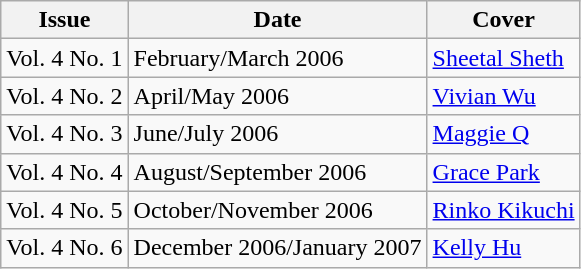<table class="wikitable">
<tr>
<th>Issue</th>
<th>Date</th>
<th>Cover</th>
</tr>
<tr>
<td>Vol. 4 No. 1</td>
<td>February/March 2006</td>
<td><a href='#'>Sheetal Sheth</a></td>
</tr>
<tr>
<td>Vol. 4 No. 2</td>
<td>April/May 2006</td>
<td><a href='#'>Vivian Wu</a></td>
</tr>
<tr>
<td>Vol. 4 No. 3</td>
<td>June/July 2006</td>
<td><a href='#'>Maggie Q</a></td>
</tr>
<tr>
<td>Vol. 4 No. 4</td>
<td>August/September 2006</td>
<td><a href='#'>Grace Park</a></td>
</tr>
<tr>
<td>Vol. 4 No. 5</td>
<td>October/November 2006</td>
<td><a href='#'>Rinko Kikuchi</a></td>
</tr>
<tr>
<td>Vol. 4 No. 6</td>
<td>December 2006/January 2007</td>
<td><a href='#'>Kelly Hu</a></td>
</tr>
</table>
